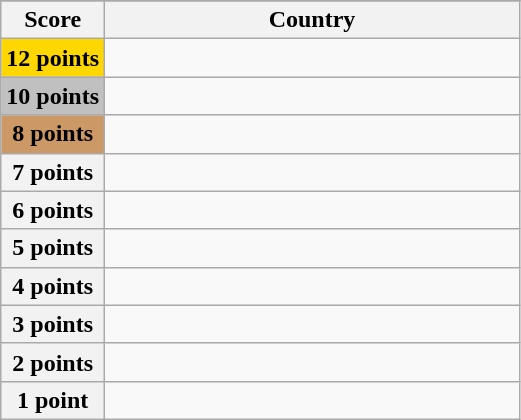<table class="wikitable">
<tr>
</tr>
<tr>
<th scope="col" width="20%">Score</th>
<th scope="col">Country</th>
</tr>
<tr>
<th scope="row" style="background:gold">12 points</th>
<td></td>
</tr>
<tr>
<th scope="row" style="background:silver">10 points</th>
<td></td>
</tr>
<tr>
<th scope="row" style="background:#CC9966">8 points</th>
<td></td>
</tr>
<tr>
<th scope="row">7 points</th>
<td></td>
</tr>
<tr>
<th scope="row">6 points</th>
<td></td>
</tr>
<tr>
<th scope="row">5 points</th>
<td></td>
</tr>
<tr>
<th scope="row">4 points</th>
<td></td>
</tr>
<tr>
<th scope="row">3 points</th>
<td></td>
</tr>
<tr>
<th scope="row">2 points</th>
<td></td>
</tr>
<tr>
<th scope="row">1 point</th>
<td></td>
</tr>
</table>
